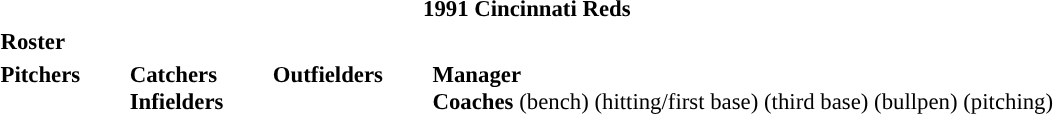<table class="toccolours" style="font-size: 95%;">
<tr>
<th colspan="10">1991 Cincinnati Reds</th>
</tr>
<tr>
<td colspan="10"><strong>Roster</strong></td>
</tr>
<tr>
<td valign="top"><strong>Pitchers</strong><br>















</td>
<td style="width:25px;"></td>
<td valign="top"><strong>Catchers</strong><br>



<strong>Infielders</strong>










</td>
<td style="width:25px;"></td>
<td valign="top"><strong>Outfielders</strong><br>






</td>
<td style="width:25px;"></td>
<td valign="top"><strong>Manager</strong><br>
<strong>Coaches</strong>
 (bench)
 (hitting/first base)
 (third base)
 (bullpen)
 (pitching)</td>
</tr>
</table>
